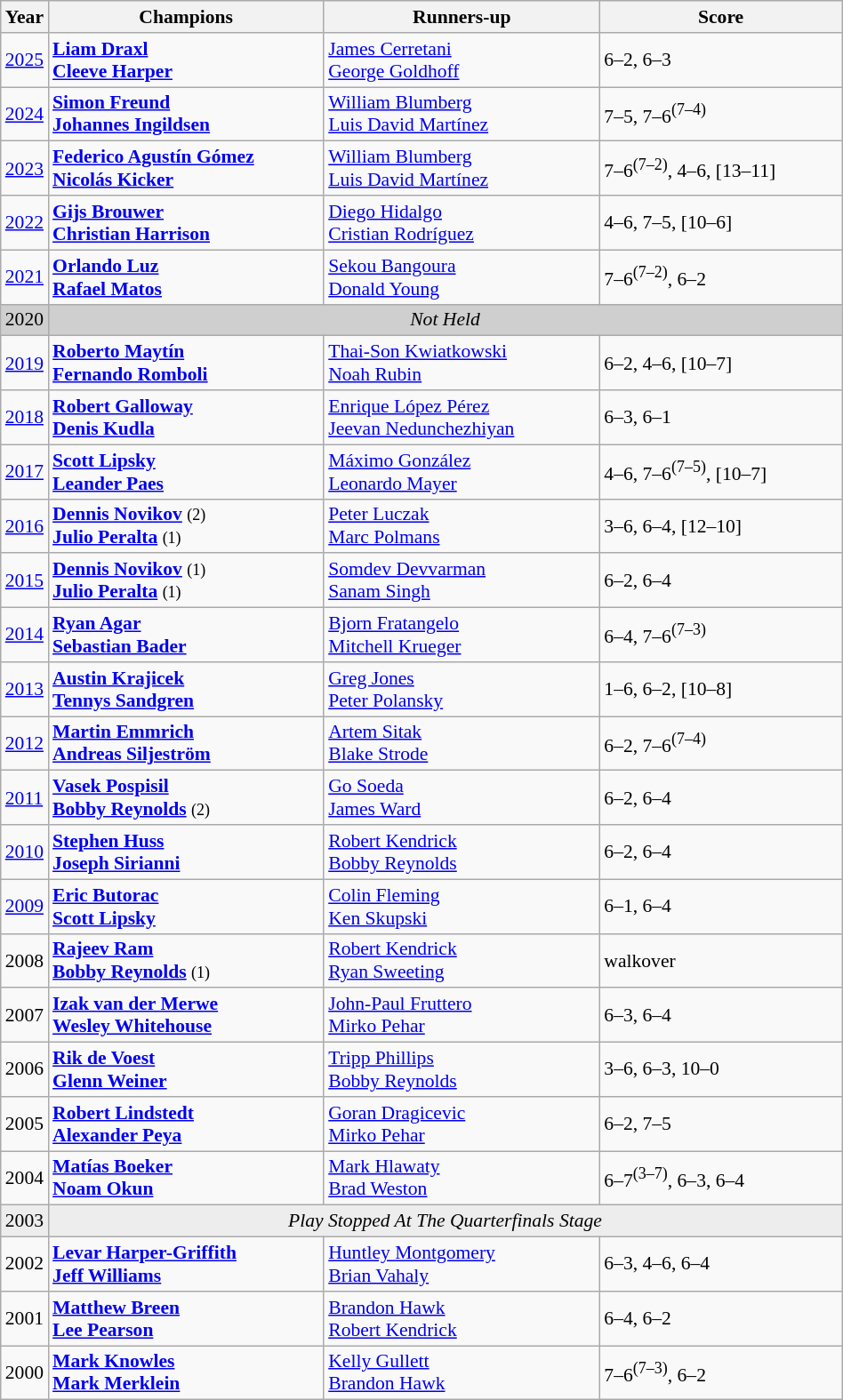<table class="wikitable" style="font-size:90%">
<tr>
<th>Year</th>
<th width="200">Champions</th>
<th width="200">Runners-up</th>
<th width="175">Score</th>
</tr>
<tr>
<td><a href='#'>2025</a></td>
<td> <strong><a href='#'>Liam Draxl</a></strong><br> <strong><a href='#'>Cleeve Harper</a></strong></td>
<td> <a href='#'>James Cerretani</a><br> <a href='#'>George Goldhoff</a></td>
<td>6–2, 6–3</td>
</tr>
<tr>
<td><a href='#'>2024</a></td>
<td> <strong><a href='#'>Simon Freund</a></strong><br> <strong><a href='#'>Johannes Ingildsen</a></strong></td>
<td> <a href='#'>William Blumberg</a><br> <a href='#'>Luis David Martínez</a></td>
<td>7–5, 7–6<sup>(7–4)</sup></td>
</tr>
<tr>
<td><a href='#'>2023</a></td>
<td> <strong><a href='#'>Federico Agustín Gómez</a></strong><br> <strong><a href='#'>Nicolás Kicker</a></strong></td>
<td> <a href='#'>William Blumberg</a><br> <a href='#'>Luis David Martínez</a></td>
<td>7–6<sup>(7–2)</sup>, 4–6, [13–11]</td>
</tr>
<tr>
<td><a href='#'>2022</a></td>
<td> <strong><a href='#'>Gijs Brouwer</a></strong><br> <strong><a href='#'>Christian Harrison</a></strong></td>
<td> <a href='#'>Diego Hidalgo</a><br> <a href='#'>Cristian Rodríguez</a></td>
<td>4–6, 7–5, [10–6]</td>
</tr>
<tr>
<td><a href='#'>2021</a></td>
<td> <strong><a href='#'>Orlando Luz</a></strong><br> <strong><a href='#'>Rafael Matos</a></strong></td>
<td> <a href='#'>Sekou Bangoura</a><br> <a href='#'>Donald Young</a></td>
<td>7–6<sup>(7–2)</sup>, 6–2</td>
</tr>
<tr>
<td style="background:#cfcfcf">2020</td>
<td colspan=3 align=center style="background:#cfcfcf"><em>Not Held</em></td>
</tr>
<tr>
<td><a href='#'>2019</a></td>
<td> <strong><a href='#'>Roberto Maytín</a></strong><br> <strong><a href='#'>Fernando Romboli</a></strong></td>
<td> <a href='#'>Thai-Son Kwiatkowski</a><br> <a href='#'>Noah Rubin</a></td>
<td>6–2, 4–6, [10–7]</td>
</tr>
<tr>
<td><a href='#'>2018</a></td>
<td> <strong><a href='#'>Robert Galloway</a></strong><br> <strong><a href='#'>Denis Kudla</a></strong></td>
<td> <a href='#'>Enrique López Pérez</a><br> <a href='#'>Jeevan Nedunchezhiyan</a></td>
<td>6–3, 6–1</td>
</tr>
<tr>
<td><a href='#'>2017</a></td>
<td> <strong><a href='#'>Scott Lipsky</a></strong><br> <strong><a href='#'>Leander Paes</a></strong></td>
<td> <a href='#'>Máximo González</a><br> <a href='#'>Leonardo Mayer</a></td>
<td>4–6, 7–6<sup>(7–5)</sup>, [10–7]</td>
</tr>
<tr>
<td><a href='#'>2016</a></td>
<td> <strong><a href='#'>Dennis Novikov</a></strong> <small>(2)</small><br> <strong><a href='#'>Julio Peralta</a></strong> <small>(1)</small></td>
<td> <a href='#'>Peter Luczak</a><br> <a href='#'>Marc Polmans</a></td>
<td>3–6, 6–4, [12–10]</td>
</tr>
<tr>
<td><a href='#'>2015</a></td>
<td> <strong><a href='#'>Dennis Novikov</a></strong> <small>(1)</small><br> <strong><a href='#'>Julio Peralta</a></strong> <small>(1)</small></td>
<td> <a href='#'>Somdev Devvarman</a><br> <a href='#'>Sanam Singh</a></td>
<td>6–2, 6–4</td>
</tr>
<tr>
<td><a href='#'>2014</a></td>
<td> <strong><a href='#'>Ryan Agar</a></strong><br> <strong><a href='#'>Sebastian Bader</a></strong></td>
<td> <a href='#'>Bjorn Fratangelo</a> <br> <a href='#'>Mitchell Krueger</a></td>
<td>6–4, 7–6<sup>(7–3)</sup></td>
</tr>
<tr>
<td><a href='#'>2013</a></td>
<td> <strong><a href='#'>Austin Krajicek</a></strong><br> <strong><a href='#'>Tennys Sandgren</a></strong></td>
<td> <a href='#'>Greg Jones</a><br> <a href='#'>Peter Polansky</a></td>
<td>1–6, 6–2, [10–8]</td>
</tr>
<tr>
<td><a href='#'>2012</a></td>
<td> <strong><a href='#'>Martin Emmrich</a></strong><br> <strong><a href='#'>Andreas Siljeström</a></strong></td>
<td> <a href='#'>Artem Sitak</a><br> <a href='#'>Blake Strode</a></td>
<td>6–2, 7–6<sup>(7–4)</sup></td>
</tr>
<tr>
<td><a href='#'>2011</a></td>
<td> <strong><a href='#'>Vasek Pospisil</a></strong><br> <strong><a href='#'>Bobby Reynolds</a></strong> <small>(2)</small></td>
<td> <a href='#'>Go Soeda</a><br> <a href='#'>James Ward</a></td>
<td>6–2, 6–4</td>
</tr>
<tr>
<td><a href='#'>2010</a></td>
<td> <strong><a href='#'>Stephen Huss</a></strong><br> <strong><a href='#'>Joseph Sirianni</a></strong></td>
<td> <a href='#'>Robert Kendrick</a><br> <a href='#'>Bobby Reynolds</a></td>
<td>6–2, 6–4</td>
</tr>
<tr>
<td><a href='#'>2009</a></td>
<td> <strong><a href='#'>Eric Butorac</a></strong><br> <strong><a href='#'>Scott Lipsky</a></strong></td>
<td> <a href='#'>Colin Fleming</a><br> <a href='#'>Ken Skupski</a></td>
<td>6–1, 6–4</td>
</tr>
<tr>
<td>2008</td>
<td> <strong><a href='#'>Rajeev Ram</a></strong> <br>  <strong><a href='#'>Bobby Reynolds</a></strong> <small>(1)</small></td>
<td> <a href='#'>Robert Kendrick</a> <br>  <a href='#'>Ryan Sweeting</a></td>
<td>walkover</td>
</tr>
<tr>
<td>2007</td>
<td> <strong><a href='#'>Izak van der Merwe</a></strong> <br>  <strong><a href='#'>Wesley Whitehouse</a></strong></td>
<td> <a href='#'>John-Paul Fruttero</a> <br>  <a href='#'>Mirko Pehar</a></td>
<td>6–3, 6–4</td>
</tr>
<tr>
<td>2006</td>
<td> <strong><a href='#'>Rik de Voest</a></strong> <br>  <strong><a href='#'>Glenn Weiner</a></strong></td>
<td> <a href='#'>Tripp Phillips</a> <br>  <a href='#'>Bobby Reynolds</a></td>
<td>3–6, 6–3, 10–0</td>
</tr>
<tr>
<td>2005</td>
<td> <strong><a href='#'>Robert Lindstedt</a></strong> <br>  <strong><a href='#'>Alexander Peya</a></strong></td>
<td> <a href='#'>Goran Dragicevic</a> <br>  <a href='#'>Mirko Pehar</a></td>
<td>6–2, 7–5</td>
</tr>
<tr>
<td>2004</td>
<td> <strong><a href='#'>Matías Boeker</a></strong> <br>  <strong><a href='#'>Noam Okun</a></strong></td>
<td> <a href='#'>Mark Hlawaty</a> <br>  <a href='#'>Brad Weston</a></td>
<td>6–7<sup>(3–7)</sup>, 6–3, 6–4</td>
</tr>
<tr>
<td style="background:#ededed">2003</td>
<td colspan=3 align=center style="background:#ededed"><em>Play Stopped At The Quarterfinals Stage</em></td>
</tr>
<tr>
<td>2002</td>
<td> <strong><a href='#'>Levar Harper-Griffith</a></strong> <br>  <strong><a href='#'>Jeff Williams</a></strong></td>
<td> <a href='#'>Huntley Montgomery</a> <br>  <a href='#'>Brian Vahaly</a></td>
<td>6–3, 4–6, 6–4</td>
</tr>
<tr>
<td>2001</td>
<td> <strong><a href='#'>Matthew Breen</a></strong> <br>  <strong><a href='#'>Lee Pearson</a></strong></td>
<td> <a href='#'>Brandon Hawk</a> <br>  <a href='#'>Robert Kendrick</a></td>
<td>6–4, 6–2</td>
</tr>
<tr>
<td>2000</td>
<td> <strong><a href='#'>Mark Knowles</a></strong> <br>  <strong><a href='#'>Mark Merklein</a></strong></td>
<td> <a href='#'>Kelly Gullett</a> <br>  <a href='#'>Brandon Hawk</a></td>
<td>7–6<sup>(7–3)</sup>, 6–2</td>
</tr>
</table>
